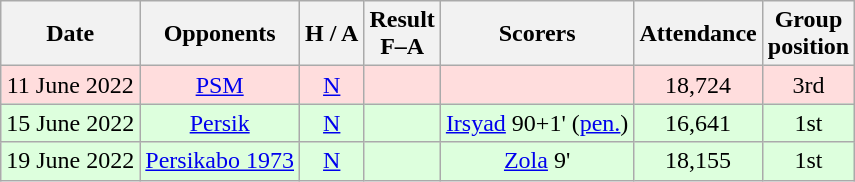<table class="wikitable" style="text-align:center">
<tr>
<th>Date</th>
<th>Opponents</th>
<th>H / A</th>
<th>Result<br>F–A</th>
<th>Scorers</th>
<th>Attendance</th>
<th>Group<br>position</th>
</tr>
<tr style="background:#ffdddd">
<td>11 June 2022</td>
<td><a href='#'>PSM</a></td>
<td><a href='#'>N</a></td>
<td></td>
<td></td>
<td>18,724</td>
<td>3rd</td>
</tr>
<tr style="background:#ddffdd">
<td>15 June 2022</td>
<td><a href='#'>Persik</a></td>
<td><a href='#'>N</a></td>
<td></td>
<td><a href='#'>Irsyad</a> 90+1' (<a href='#'>pen.</a>)</td>
<td>16,641</td>
<td>1st</td>
</tr>
<tr style="background:#ddffdd">
<td>19 June 2022</td>
<td><a href='#'>Persikabo 1973</a></td>
<td><a href='#'>N</a></td>
<td></td>
<td><a href='#'>Zola</a> 9'</td>
<td>18,155</td>
<td>1st</td>
</tr>
</table>
